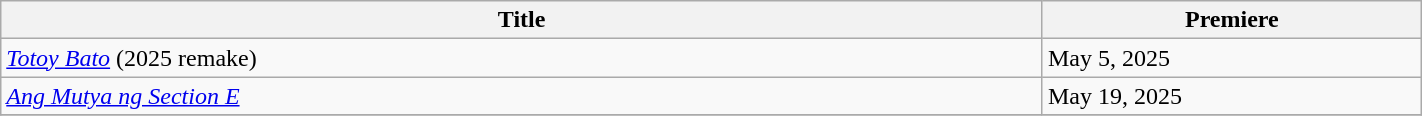<table class="wikitable sortable" width="75%">
<tr>
<th style="width:55%;">Title</th>
<th style="width:20%;">Premiere</th>
</tr>
<tr>
<td><em><a href='#'>Totoy Bato</a></em> (2025 remake)</td>
<td>May 5, 2025</td>
</tr>
<tr>
<td><em><a href='#'>Ang Mutya ng Section E</a></em></td>
<td>May 19, 2025</td>
</tr>
<tr>
</tr>
</table>
